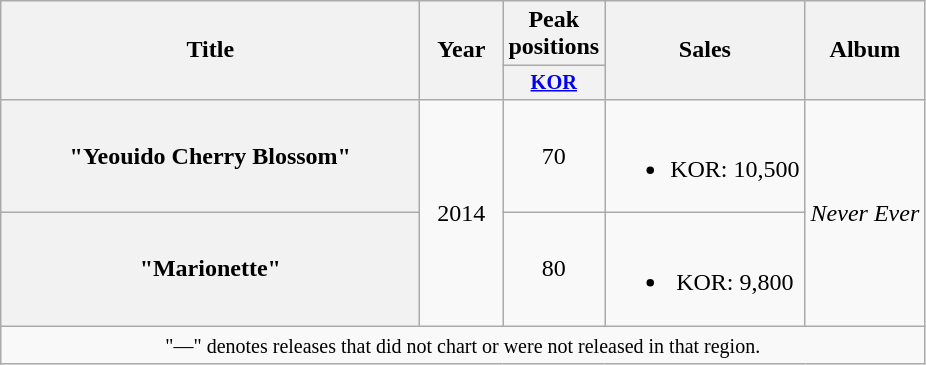<table class="wikitable plainrowheaders" style="text-align:center;">
<tr>
<th rowspan="2" scope="col" style="width:17em;">Title</th>
<th rowspan="2" scope="col" style="width:3em;">Year</th>
<th scope="col">Peak positions</th>
<th rowspan="2">Sales</th>
<th rowspan="2" scope="col">Album</th>
</tr>
<tr>
<th style="width:3em;font-size:85%"><a href='#'>KOR</a></th>
</tr>
<tr>
<th scope="row">"Yeouido Cherry Blossom"</th>
<td rowspan="2">2014</td>
<td>70</td>
<td><br><ul><li>KOR: 10,500</li></ul></td>
<td rowspan="2"><em>Never Ever</em></td>
</tr>
<tr>
<th scope="row">"Marionette"</th>
<td>80</td>
<td><br><ul><li>KOR: 9,800</li></ul></td>
</tr>
<tr>
<td colspan="5"><small>"—" denotes releases that did not chart or were not released in that region.</small></td>
</tr>
</table>
